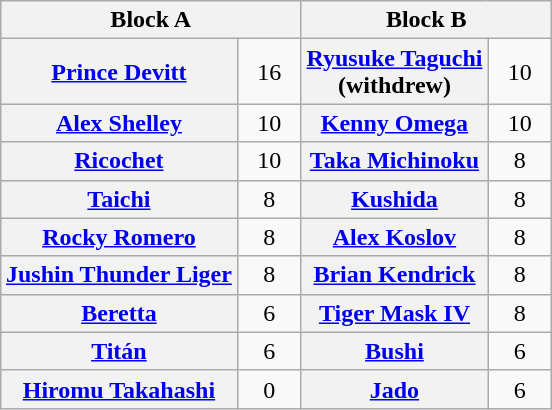<table class="wikitable" style="margin: 1em auto 1em auto;text-align:center">
<tr>
<th colspan="2">Block A</th>
<th colspan="2">Block B</th>
</tr>
<tr>
<th><a href='#'>Prince Devitt</a></th>
<td style="width:35px">16</td>
<th><a href='#'>Ryusuke Taguchi</a><br>(withdrew)</th>
<td style="width:35px">10</td>
</tr>
<tr>
<th><a href='#'>Alex Shelley</a></th>
<td>10</td>
<th><a href='#'>Kenny Omega</a></th>
<td>10</td>
</tr>
<tr>
<th><a href='#'>Ricochet</a></th>
<td>10</td>
<th><a href='#'>Taka Michinoku</a></th>
<td>8</td>
</tr>
<tr>
<th><a href='#'>Taichi</a></th>
<td>8</td>
<th><a href='#'>Kushida</a></th>
<td>8</td>
</tr>
<tr>
<th><a href='#'>Rocky Romero</a></th>
<td>8</td>
<th><a href='#'>Alex Koslov</a></th>
<td>8</td>
</tr>
<tr>
<th><a href='#'>Jushin Thunder Liger</a></th>
<td>8</td>
<th><a href='#'>Brian Kendrick</a></th>
<td>8</td>
</tr>
<tr>
<th><a href='#'>Beretta</a></th>
<td>6</td>
<th><a href='#'>Tiger Mask IV</a></th>
<td>8</td>
</tr>
<tr>
<th><a href='#'>Titán</a></th>
<td>6</td>
<th><a href='#'>Bushi</a></th>
<td>6</td>
</tr>
<tr>
<th><a href='#'>Hiromu Takahashi</a></th>
<td>0</td>
<th><a href='#'>Jado</a></th>
<td>6</td>
</tr>
</table>
